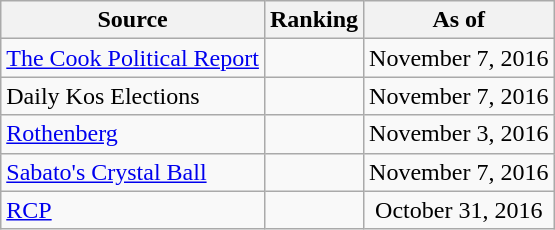<table class="wikitable" style="text-align:center">
<tr>
<th>Source</th>
<th>Ranking</th>
<th>As of</th>
</tr>
<tr>
<td align=left><a href='#'>The Cook Political Report</a></td>
<td></td>
<td>November 7, 2016</td>
</tr>
<tr>
<td align=left>Daily Kos Elections</td>
<td></td>
<td>November 7, 2016</td>
</tr>
<tr>
<td align=left><a href='#'>Rothenberg</a></td>
<td></td>
<td>November 3, 2016</td>
</tr>
<tr>
<td align=left><a href='#'>Sabato's Crystal Ball</a></td>
<td></td>
<td>November 7, 2016</td>
</tr>
<tr>
<td align="left"><a href='#'>RCP</a></td>
<td></td>
<td>October 31, 2016</td>
</tr>
</table>
